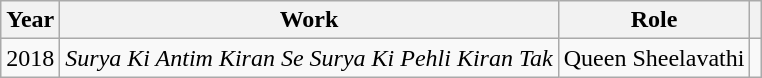<table class="wikitable">
<tr>
<th scope="col">Year</th>
<th scope="col">Work</th>
<th scope="col">Role</th>
<th scope="col" class="unsortable"></th>
</tr>
<tr>
<td>2018</td>
<td><em>Surya Ki Antim Kiran Se Surya Ki Pehli Kiran Tak</em></td>
<td>Queen Sheelavathi</td>
<td></td>
</tr>
</table>
